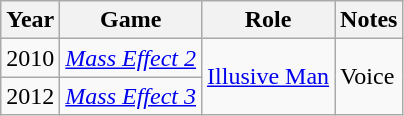<table class="wikitable sortable">
<tr>
<th>Year</th>
<th>Game</th>
<th>Role</th>
<th>Notes</th>
</tr>
<tr>
<td>2010</td>
<td><em><a href='#'>Mass Effect 2</a></em></td>
<td rowspan="2"><a href='#'>Illusive Man</a></td>
<td rowspan="2">Voice</td>
</tr>
<tr>
<td>2012</td>
<td><em><a href='#'>Mass Effect 3</a></em></td>
</tr>
</table>
